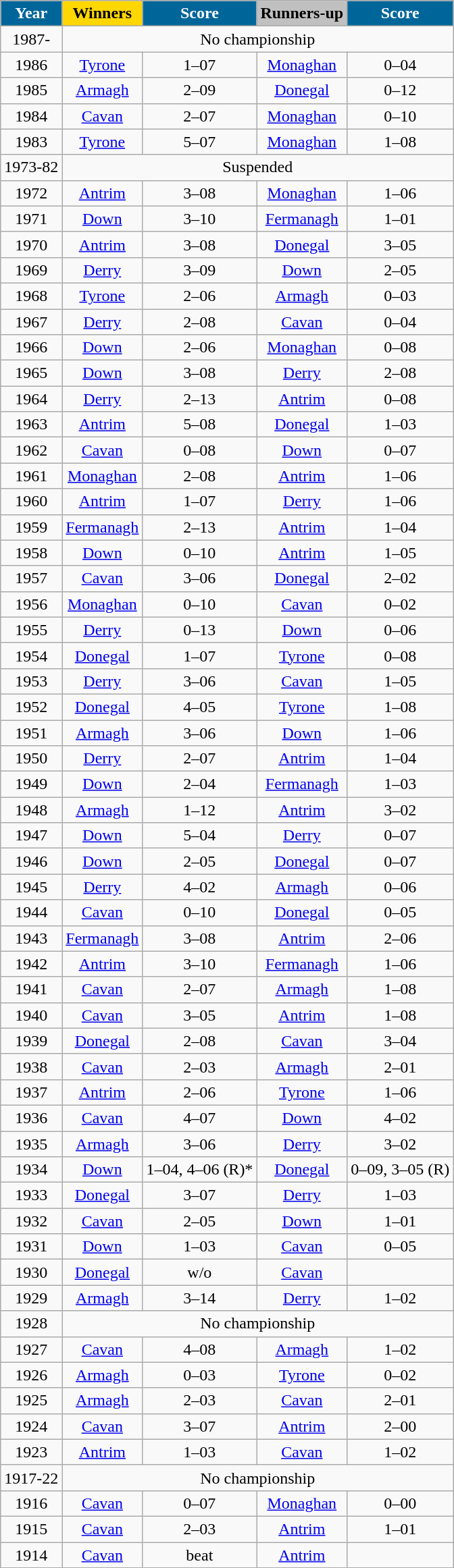<table class="wikitable" style="text-align:center;">
<tr>
<th style="background:#069; color:white;">Year</th>
<th style="background:gold;">Winners</th>
<th style="background:#069; color:white;">Score</th>
<th style="background:silver;">Runners-up</th>
<th style="background:#069; color:white;">Score</th>
</tr>
<tr>
<td>1987-</td>
<td colspan="4">No championship</td>
</tr>
<tr>
<td>1986</td>
<td><a href='#'>Tyrone</a></td>
<td>1–07</td>
<td><a href='#'>Monaghan</a></td>
<td>0–04</td>
</tr>
<tr>
<td>1985</td>
<td><a href='#'>Armagh</a></td>
<td>2–09</td>
<td><a href='#'>Donegal</a></td>
<td>0–12</td>
</tr>
<tr>
<td>1984</td>
<td><a href='#'>Cavan</a></td>
<td>2–07</td>
<td><a href='#'>Monaghan</a></td>
<td>0–10</td>
</tr>
<tr>
<td>1983</td>
<td><a href='#'>Tyrone</a></td>
<td>5–07</td>
<td><a href='#'>Monaghan</a></td>
<td>1–08</td>
</tr>
<tr>
<td>1973-82</td>
<td colspan="4">Suspended</td>
</tr>
<tr>
<td>1972</td>
<td><a href='#'>Antrim</a></td>
<td>3–08</td>
<td><a href='#'>Monaghan</a></td>
<td>1–06</td>
</tr>
<tr>
<td>1971</td>
<td><a href='#'>Down</a></td>
<td>3–10</td>
<td><a href='#'>Fermanagh</a></td>
<td>1–01</td>
</tr>
<tr>
<td>1970</td>
<td><a href='#'>Antrim</a></td>
<td>3–08</td>
<td><a href='#'>Donegal</a></td>
<td>3–05</td>
</tr>
<tr>
<td>1969</td>
<td><a href='#'>Derry</a></td>
<td>3–09</td>
<td><a href='#'>Down</a></td>
<td>2–05</td>
</tr>
<tr>
<td>1968</td>
<td><a href='#'>Tyrone</a></td>
<td>2–06</td>
<td><a href='#'>Armagh</a></td>
<td>0–03</td>
</tr>
<tr>
<td>1967</td>
<td><a href='#'>Derry</a></td>
<td>2–08</td>
<td><a href='#'>Cavan</a></td>
<td>0–04</td>
</tr>
<tr>
<td>1966</td>
<td><a href='#'>Down</a></td>
<td>2–06</td>
<td><a href='#'>Monaghan</a></td>
<td>0–08</td>
</tr>
<tr>
<td>1965</td>
<td><a href='#'>Down</a></td>
<td>3–08</td>
<td><a href='#'>Derry</a></td>
<td>2–08</td>
</tr>
<tr>
<td>1964</td>
<td><a href='#'>Derry</a></td>
<td>2–13</td>
<td><a href='#'>Antrim</a></td>
<td>0–08</td>
</tr>
<tr>
<td>1963</td>
<td><a href='#'>Antrim</a></td>
<td>5–08</td>
<td><a href='#'>Donegal</a></td>
<td>1–03</td>
</tr>
<tr>
<td>1962</td>
<td><a href='#'>Cavan</a></td>
<td>0–08</td>
<td><a href='#'>Down</a></td>
<td>0–07</td>
</tr>
<tr>
<td>1961</td>
<td><a href='#'>Monaghan</a></td>
<td>2–08</td>
<td><a href='#'>Antrim</a></td>
<td>1–06</td>
</tr>
<tr>
<td>1960</td>
<td><a href='#'>Antrim</a></td>
<td>1–07</td>
<td><a href='#'>Derry</a></td>
<td>1–06</td>
</tr>
<tr>
<td>1959</td>
<td><a href='#'>Fermanagh</a></td>
<td>2–13</td>
<td><a href='#'>Antrim</a></td>
<td>1–04</td>
</tr>
<tr>
<td>1958</td>
<td><a href='#'>Down</a></td>
<td>0–10</td>
<td><a href='#'>Antrim</a></td>
<td>1–05</td>
</tr>
<tr>
<td>1957</td>
<td><a href='#'>Cavan</a></td>
<td>3–06</td>
<td><a href='#'>Donegal</a></td>
<td>2–02</td>
</tr>
<tr>
<td>1956</td>
<td><a href='#'>Monaghan</a></td>
<td>0–10</td>
<td><a href='#'>Cavan</a></td>
<td>0–02</td>
</tr>
<tr>
<td>1955</td>
<td><a href='#'>Derry</a></td>
<td>0–13</td>
<td><a href='#'>Down</a></td>
<td>0–06</td>
</tr>
<tr>
<td>1954</td>
<td><a href='#'>Donegal</a></td>
<td>1–07</td>
<td><a href='#'>Tyrone</a></td>
<td>0–08</td>
</tr>
<tr>
<td>1953</td>
<td><a href='#'>Derry</a></td>
<td>3–06</td>
<td><a href='#'>Cavan</a></td>
<td>1–05</td>
</tr>
<tr>
<td>1952</td>
<td><a href='#'>Donegal</a></td>
<td>4–05</td>
<td><a href='#'>Tyrone</a></td>
<td>1–08</td>
</tr>
<tr>
<td>1951</td>
<td><a href='#'>Armagh</a></td>
<td>3–06</td>
<td><a href='#'>Down</a></td>
<td>1–06</td>
</tr>
<tr>
<td>1950</td>
<td><a href='#'>Derry</a></td>
<td>2–07</td>
<td><a href='#'>Antrim</a></td>
<td>1–04</td>
</tr>
<tr>
<td>1949</td>
<td><a href='#'>Down</a></td>
<td>2–04</td>
<td><a href='#'>Fermanagh</a></td>
<td>1–03</td>
</tr>
<tr>
<td>1948</td>
<td><a href='#'>Armagh</a></td>
<td>1–12</td>
<td><a href='#'>Antrim</a></td>
<td>3–02</td>
</tr>
<tr>
<td>1947</td>
<td><a href='#'>Down</a></td>
<td>5–04</td>
<td><a href='#'>Derry</a></td>
<td>0–07</td>
</tr>
<tr>
<td>1946</td>
<td><a href='#'>Down</a></td>
<td>2–05</td>
<td><a href='#'>Donegal</a></td>
<td>0–07</td>
</tr>
<tr>
<td>1945</td>
<td><a href='#'>Derry</a></td>
<td>4–02</td>
<td><a href='#'>Armagh</a></td>
<td>0–06</td>
</tr>
<tr>
<td>1944</td>
<td><a href='#'>Cavan</a></td>
<td>0–10</td>
<td><a href='#'>Donegal</a></td>
<td>0–05</td>
</tr>
<tr>
<td>1943</td>
<td><a href='#'>Fermanagh</a></td>
<td>3–08</td>
<td><a href='#'>Antrim</a></td>
<td>2–06</td>
</tr>
<tr>
<td>1942</td>
<td><a href='#'>Antrim</a></td>
<td>3–10</td>
<td><a href='#'>Fermanagh</a></td>
<td>1–06</td>
</tr>
<tr>
<td>1941</td>
<td><a href='#'>Cavan</a></td>
<td>2–07</td>
<td><a href='#'>Armagh</a></td>
<td>1–08</td>
</tr>
<tr>
<td>1940</td>
<td><a href='#'>Cavan</a></td>
<td>3–05</td>
<td><a href='#'>Antrim</a></td>
<td>1–08</td>
</tr>
<tr>
<td>1939</td>
<td><a href='#'>Donegal</a></td>
<td>2–08</td>
<td><a href='#'>Cavan</a></td>
<td>3–04</td>
</tr>
<tr>
<td>1938</td>
<td><a href='#'>Cavan</a></td>
<td>2–03</td>
<td><a href='#'>Armagh</a></td>
<td>2–01</td>
</tr>
<tr>
<td>1937</td>
<td><a href='#'>Antrim</a></td>
<td>2–06</td>
<td><a href='#'>Tyrone</a></td>
<td>1–06</td>
</tr>
<tr>
<td>1936</td>
<td><a href='#'>Cavan</a></td>
<td>4–07</td>
<td><a href='#'>Down</a></td>
<td>4–02</td>
</tr>
<tr>
<td>1935</td>
<td><a href='#'>Armagh</a></td>
<td>3–06</td>
<td><a href='#'>Derry</a></td>
<td>3–02</td>
</tr>
<tr>
<td>1934</td>
<td><a href='#'>Down</a></td>
<td>1–04, 4–06 (R)*</td>
<td><a href='#'>Donegal</a></td>
<td>0–09, 3–05 (R)</td>
</tr>
<tr>
<td>1933</td>
<td><a href='#'>Donegal</a></td>
<td>3–07</td>
<td><a href='#'>Derry</a></td>
<td>1–03</td>
</tr>
<tr>
<td>1932</td>
<td><a href='#'>Cavan</a></td>
<td>2–05</td>
<td><a href='#'>Down</a></td>
<td>1–01</td>
</tr>
<tr>
<td>1931</td>
<td><a href='#'>Down</a></td>
<td>1–03</td>
<td><a href='#'>Cavan</a></td>
<td>0–05</td>
</tr>
<tr>
<td>1930</td>
<td><a href='#'>Donegal</a></td>
<td>w/o</td>
<td><a href='#'>Cavan</a></td>
<td></td>
</tr>
<tr>
<td>1929</td>
<td><a href='#'>Armagh</a></td>
<td>3–14</td>
<td><a href='#'>Derry</a></td>
<td>1–02</td>
</tr>
<tr>
<td>1928</td>
<td colspan="4">No championship</td>
</tr>
<tr>
<td>1927</td>
<td><a href='#'>Cavan</a></td>
<td>4–08</td>
<td><a href='#'>Armagh</a></td>
<td>1–02</td>
</tr>
<tr>
<td>1926</td>
<td><a href='#'>Armagh</a></td>
<td>0–03</td>
<td><a href='#'>Tyrone</a></td>
<td>0–02</td>
</tr>
<tr>
<td>1925</td>
<td><a href='#'>Armagh</a></td>
<td>2–03</td>
<td><a href='#'>Cavan</a></td>
<td>2–01</td>
</tr>
<tr>
<td>1924</td>
<td><a href='#'>Cavan</a></td>
<td>3–07</td>
<td><a href='#'>Antrim</a></td>
<td>2–00</td>
</tr>
<tr>
<td>1923</td>
<td><a href='#'>Antrim</a></td>
<td>1–03</td>
<td><a href='#'>Cavan</a></td>
<td>1–02</td>
</tr>
<tr>
<td>1917-22</td>
<td colspan="4">No championship</td>
</tr>
<tr>
<td>1916</td>
<td><a href='#'>Cavan</a></td>
<td>0–07</td>
<td><a href='#'>Monaghan</a></td>
<td>0–00</td>
</tr>
<tr>
<td>1915</td>
<td><a href='#'>Cavan</a></td>
<td>2–03</td>
<td><a href='#'>Antrim</a></td>
<td>1–01</td>
</tr>
<tr>
<td>1914</td>
<td><a href='#'>Cavan</a></td>
<td>beat</td>
<td><a href='#'>Antrim</a></td>
<td></td>
</tr>
</table>
